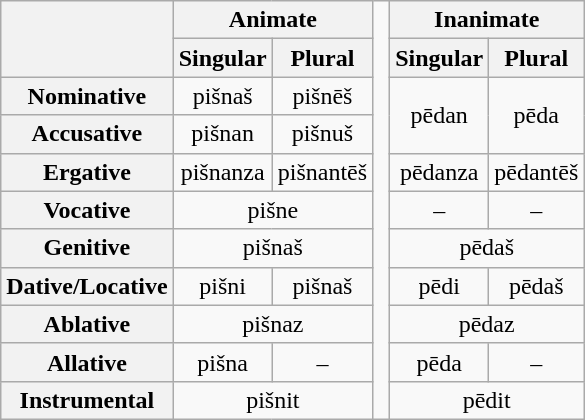<table class=wikitable style=text-align:center>
<tr>
<th rowspan="2"> </th>
<th colspan="2">Animate</th>
<td rowspan="11"> </td>
<th colspan="2">Inanimate</th>
</tr>
<tr>
<th>Singular</th>
<th>Plural</th>
<th>Singular</th>
<th>Plural</th>
</tr>
<tr>
<th>Nominative</th>
<td>pišnaš</td>
<td>pišnēš</td>
<td rowspan="2">pēdan</td>
<td rowspan="2">pēda</td>
</tr>
<tr>
<th>Accusative</th>
<td>pišnan</td>
<td>pišnuš</td>
</tr>
<tr>
<th>Ergative</th>
<td>pišnanza</td>
<td>pišnantēš</td>
<td>pēdanza</td>
<td>pēdantēš</td>
</tr>
<tr>
<th>Vocative</th>
<td colspan="2">pišne</td>
<td>–</td>
<td>–</td>
</tr>
<tr>
<th>Genitive</th>
<td colspan="2">pišnaš</td>
<td colspan="2">pēdaš</td>
</tr>
<tr>
<th>Dative/Locative</th>
<td>pišni</td>
<td>pišnaš</td>
<td>pēdi</td>
<td>pēdaš</td>
</tr>
<tr>
<th>Ablative</th>
<td colspan="2">pišnaz</td>
<td colspan="2">pēdaz</td>
</tr>
<tr>
<th>Allative</th>
<td>pišna</td>
<td>–</td>
<td>pēda</td>
<td>–</td>
</tr>
<tr>
<th>Instrumental</th>
<td colspan="2">pišnit</td>
<td colspan="2">pēdit</td>
</tr>
</table>
